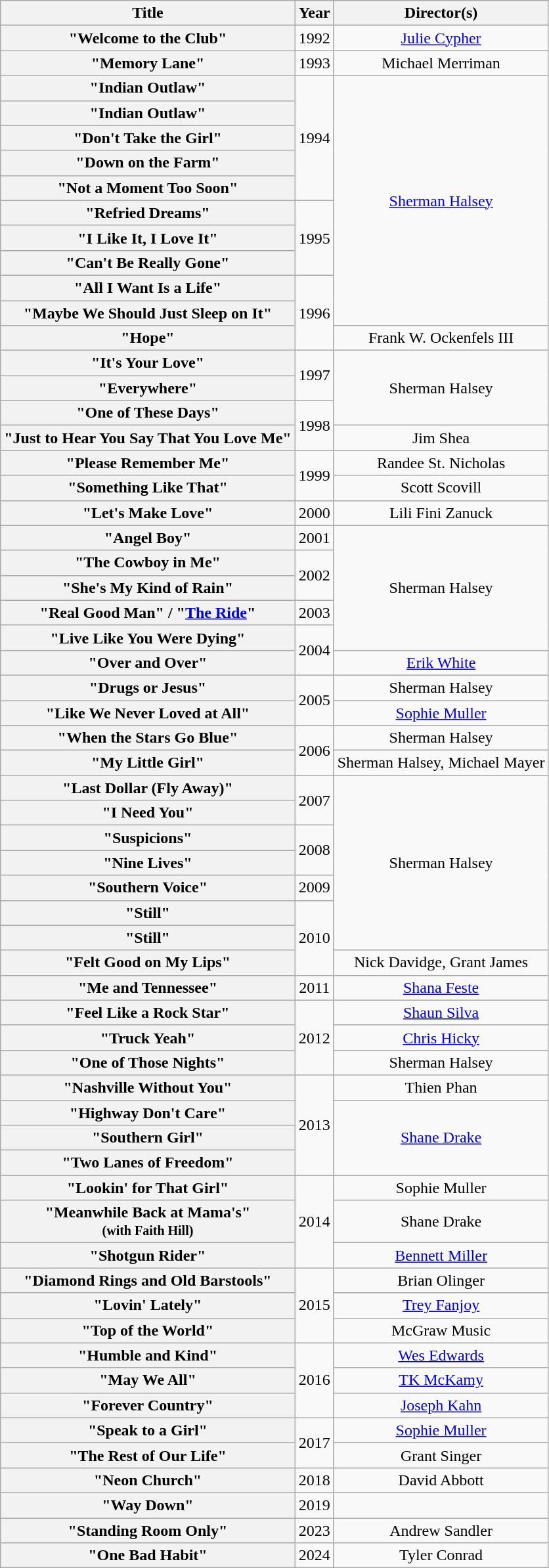<table class="wikitable plainrowheaders" style="text-align:center;">
<tr>
<th>Title</th>
<th>Year</th>
<th>Director(s)</th>
</tr>
<tr>
<th scope="row">"Welcome to the Club"</th>
<td>1992</td>
<td><a href='#'>Julie Cypher</a></td>
</tr>
<tr>
<th scope="row">"Memory Lane"</th>
<td>1993</td>
<td>Michael Merriman</td>
</tr>
<tr>
<th scope="row">"Indian Outlaw"</th>
<td rowspan="5">1994</td>
<td rowspan="10"><a href='#'>Sherman Halsey</a></td>
</tr>
<tr>
<th scope="row">"Indian Outlaw" </th>
</tr>
<tr>
<th scope="row">"Don't Take the Girl"</th>
</tr>
<tr>
<th scope="row">"Down on the Farm"</th>
</tr>
<tr>
<th scope="row">"Not a Moment Too Soon"</th>
</tr>
<tr>
<th scope="row">"Refried Dreams"</th>
<td rowspan="3">1995</td>
</tr>
<tr>
<th scope="row">"I Like It, I Love It"</th>
</tr>
<tr>
<th scope="row">"Can't Be Really Gone"</th>
</tr>
<tr>
<th scope="row">"All I Want Is a Life"</th>
<td rowspan="3">1996</td>
</tr>
<tr>
<th scope="row">"Maybe We Should Just Sleep on It"</th>
</tr>
<tr>
<th scope="row">"Hope"<br></th>
<td>Frank W. Ockenfels III</td>
</tr>
<tr>
<th scope="row">"It's Your Love"<br></th>
<td rowspan="2">1997</td>
<td rowspan="3">Sherman Halsey</td>
</tr>
<tr>
<th scope="row">"Everywhere"</th>
</tr>
<tr>
<th scope="row">"One of These Days"</th>
<td rowspan="2">1998</td>
</tr>
<tr>
<th scope="row">"Just to Hear You Say That You Love Me"<br></th>
<td>Jim Shea</td>
</tr>
<tr>
<th scope="row">"Please Remember Me"</th>
<td rowspan="2">1999</td>
<td>Randee St. Nicholas</td>
</tr>
<tr>
<th scope="row">"Something Like That"</th>
<td>Scott Scovill</td>
</tr>
<tr>
<th scope="row">"Let's Make Love"<br></th>
<td>2000</td>
<td>Lili Fini Zanuck</td>
</tr>
<tr>
<th scope="row">"Angel Boy"</th>
<td>2001</td>
<td rowspan="5">Sherman Halsey</td>
</tr>
<tr>
<th scope="row">"The Cowboy in Me"</th>
<td rowspan="2">2002</td>
</tr>
<tr>
<th scope="row">"She's My Kind of Rain"</th>
</tr>
<tr>
<th scope="row">"Real Good Man" / "<a href='#'>The Ride</a>" </th>
<td>2003</td>
</tr>
<tr>
<th scope="row">"Live Like You Were Dying"</th>
<td rowspan="2">2004</td>
</tr>
<tr>
<th scope="row">"Over and Over"<br></th>
<td><a href='#'>Erik White</a></td>
</tr>
<tr>
<th scope="row">"Drugs or Jesus"</th>
<td rowspan="2">2005</td>
<td>Sherman Halsey</td>
</tr>
<tr>
<th scope="row">"Like We Never Loved at All"<br></th>
<td><a href='#'>Sophie Muller</a></td>
</tr>
<tr>
<th scope="row">"When the Stars Go Blue"</th>
<td rowspan="2">2006</td>
<td>Sherman Halsey</td>
</tr>
<tr>
<th scope="row">"My Little Girl"</th>
<td>Sherman Halsey, Michael Mayer</td>
</tr>
<tr>
<th scope="row">"Last Dollar (Fly Away)"</th>
<td rowspan="2">2007</td>
<td rowspan="7">Sherman Halsey</td>
</tr>
<tr>
<th scope="row">"I Need You" </th>
</tr>
<tr>
<th scope="row">"Suspicions" </th>
<td rowspan="2">2008</td>
</tr>
<tr>
<th scope="row">"Nine Lives"<br></th>
</tr>
<tr>
<th scope="row">"Southern Voice"</th>
<td>2009</td>
</tr>
<tr>
<th scope="row">"Still"</th>
<td rowspan="3">2010</td>
</tr>
<tr>
<th scope="row">"Still" </th>
</tr>
<tr>
<th scope="row">"Felt Good on My Lips"</th>
<td>Nick Davidge, Grant James</td>
</tr>
<tr>
<th scope="row">"Me and Tennessee"<br></th>
<td>2011</td>
<td><a href='#'>Shana Feste</a></td>
</tr>
<tr>
<th scope="row">"Feel Like a Rock Star"<br></th>
<td rowspan="3">2012</td>
<td><a href='#'>Shaun Silva</a></td>
</tr>
<tr>
<th scope="row">"Truck Yeah"</th>
<td><a href='#'>Chris Hicky</a></td>
</tr>
<tr>
<th scope="row">"One of Those Nights"</th>
<td>Sherman Halsey</td>
</tr>
<tr>
<th scope="row">"Nashville Without You"</th>
<td rowspan="4">2013</td>
<td>Thien Phan</td>
</tr>
<tr>
<th scope="row">"Highway Don't Care"<br></th>
<td rowspan="3"><a href='#'>Shane Drake</a></td>
</tr>
<tr>
<th scope="row">"Southern Girl"</th>
</tr>
<tr>
<th scope="row">"Two Lanes of Freedom"</th>
</tr>
<tr>
<th scope="row">"Lookin' for That Girl"</th>
<td rowspan="3">2014</td>
<td>Sophie Muller</td>
</tr>
<tr>
<th scope="row">"Meanwhile Back at Mama's"<br><small>(with Faith Hill)</small></th>
<td>Shane Drake</td>
</tr>
<tr>
<th scope="row">"Shotgun Rider"</th>
<td><a href='#'>Bennett Miller</a></td>
</tr>
<tr>
<th scope="row">"Diamond Rings and Old Barstools"</th>
<td rowspan="3">2015</td>
<td>Brian Olinger</td>
</tr>
<tr>
<th scope="row">"Lovin' Lately"<br></th>
<td><a href='#'>Trey Fanjoy</a></td>
</tr>
<tr>
<th scope="row">"Top of the World"</th>
<td>McGraw Music</td>
</tr>
<tr>
<th scope="row">"Humble and Kind"</th>
<td rowspan="3">2016</td>
<td><a href='#'>Wes Edwards</a></td>
</tr>
<tr>
<th scope="row">"May We All"<br></th>
<td><a href='#'>TK McKamy</a></td>
</tr>
<tr>
<th scope="row">"Forever Country"<br></th>
<td><a href='#'>Joseph Kahn</a></td>
</tr>
<tr>
<th scope="row">"Speak to a Girl"<br></th>
<td rowspan="2">2017</td>
<td><a href='#'>Sophie Muller</a></td>
</tr>
<tr>
<th scope="row">"The Rest of Our Life"<br></th>
<td>Grant Singer</td>
</tr>
<tr>
<th scope="row">"Neon Church"</th>
<td>2018</td>
<td>David Abbott</td>
</tr>
<tr>
<th scope="row">"Way Down"<br></th>
<td>2019</td>
<td></td>
</tr>
<tr>
<th scope="row">"Standing Room Only"</th>
<td>2023</td>
<td>Andrew Sandler</td>
</tr>
<tr>
<th scope="row">"One Bad Habit"</th>
<td>2024</td>
<td>Tyler Conrad</td>
</tr>
</table>
